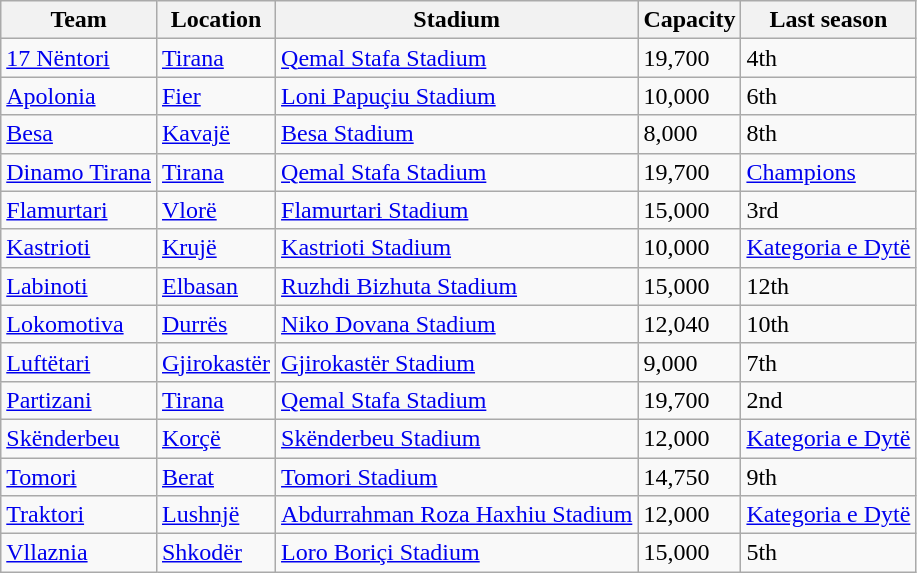<table class="wikitable sortable">
<tr>
<th>Team</th>
<th>Location</th>
<th>Stadium</th>
<th>Capacity</th>
<th>Last season</th>
</tr>
<tr>
<td><a href='#'>17 Nëntori</a></td>
<td><a href='#'>Tirana</a></td>
<td><a href='#'>Qemal Stafa Stadium</a></td>
<td>19,700</td>
<td>4th</td>
</tr>
<tr>
<td><a href='#'>Apolonia</a></td>
<td><a href='#'>Fier</a></td>
<td><a href='#'>Loni Papuçiu Stadium</a></td>
<td>10,000</td>
<td>6th</td>
</tr>
<tr>
<td><a href='#'>Besa</a></td>
<td><a href='#'>Kavajë</a></td>
<td><a href='#'>Besa Stadium</a></td>
<td>8,000</td>
<td>8th</td>
</tr>
<tr>
<td><a href='#'>Dinamo Tirana</a></td>
<td><a href='#'>Tirana</a></td>
<td><a href='#'>Qemal Stafa Stadium</a></td>
<td>19,700</td>
<td><a href='#'>Champions</a></td>
</tr>
<tr>
<td><a href='#'>Flamurtari</a></td>
<td><a href='#'>Vlorë</a></td>
<td><a href='#'>Flamurtari Stadium</a></td>
<td>15,000</td>
<td>3rd</td>
</tr>
<tr>
<td><a href='#'>Kastrioti</a></td>
<td><a href='#'>Krujë</a></td>
<td><a href='#'>Kastrioti Stadium</a></td>
<td>10,000</td>
<td><a href='#'>Kategoria e Dytë</a></td>
</tr>
<tr>
<td><a href='#'>Labinoti</a></td>
<td><a href='#'>Elbasan</a></td>
<td><a href='#'>Ruzhdi Bizhuta Stadium</a></td>
<td>15,000</td>
<td>12th</td>
</tr>
<tr>
<td><a href='#'>Lokomotiva</a></td>
<td><a href='#'>Durrës</a></td>
<td><a href='#'>Niko Dovana Stadium</a></td>
<td>12,040</td>
<td>10th</td>
</tr>
<tr>
<td><a href='#'>Luftëtari</a></td>
<td><a href='#'>Gjirokastër</a></td>
<td><a href='#'>Gjirokastër Stadium</a></td>
<td>9,000</td>
<td>7th</td>
</tr>
<tr>
<td><a href='#'>Partizani</a></td>
<td><a href='#'>Tirana</a></td>
<td><a href='#'>Qemal Stafa Stadium</a></td>
<td>19,700</td>
<td>2nd</td>
</tr>
<tr>
<td><a href='#'>Skënderbeu</a></td>
<td><a href='#'>Korçë</a></td>
<td><a href='#'>Skënderbeu Stadium</a></td>
<td>12,000</td>
<td><a href='#'>Kategoria e Dytë</a></td>
</tr>
<tr>
<td><a href='#'>Tomori</a></td>
<td><a href='#'>Berat</a></td>
<td><a href='#'>Tomori Stadium</a></td>
<td>14,750</td>
<td>9th</td>
</tr>
<tr>
<td><a href='#'>Traktori</a></td>
<td><a href='#'>Lushnjë</a></td>
<td><a href='#'>Abdurrahman Roza Haxhiu Stadium</a></td>
<td>12,000</td>
<td><a href='#'>Kategoria e Dytë</a></td>
</tr>
<tr>
<td><a href='#'>Vllaznia</a></td>
<td><a href='#'>Shkodër</a></td>
<td><a href='#'>Loro Boriçi Stadium</a></td>
<td>15,000</td>
<td>5th</td>
</tr>
</table>
